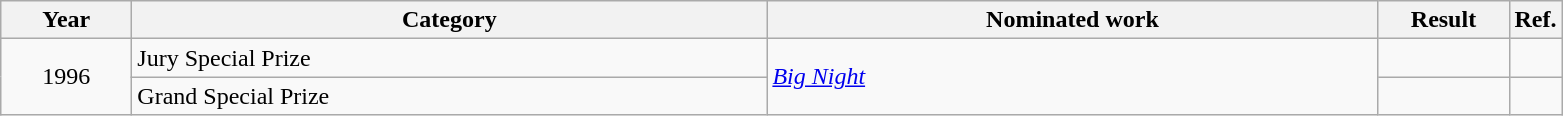<table class=wikitable>
<tr>
<th scope="col" style="width:5em;">Year</th>
<th scope="col" style="width:26em;">Category</th>
<th scope="col" style="width:25em;">Nominated work</th>
<th scope="col" style="width:5em;">Result</th>
<th>Ref.</th>
</tr>
<tr>
<td style="text-align:center;", rowspan="2">1996</td>
<td>Jury Special Prize</td>
<td rowspan="2"><em><a href='#'>Big Night</a></em></td>
<td></td>
<td></td>
</tr>
<tr>
<td>Grand Special Prize</td>
<td></td>
<td></td>
</tr>
</table>
